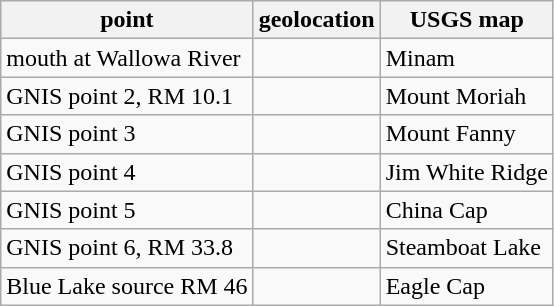<table class="wikitable sortable">
<tr>
<th>point</th>
<th>geolocation</th>
<th>USGS map</th>
</tr>
<tr>
<td>mouth at Wallowa River</td>
<td></td>
<td>Minam</td>
</tr>
<tr>
<td>GNIS point 2, RM 10.1</td>
<td></td>
<td>Mount Moriah</td>
</tr>
<tr>
<td>GNIS point 3</td>
<td></td>
<td>Mount Fanny</td>
</tr>
<tr>
<td>GNIS point 4</td>
<td></td>
<td>Jim White Ridge</td>
</tr>
<tr>
<td>GNIS point 5</td>
<td></td>
<td>China Cap</td>
</tr>
<tr>
<td>GNIS point 6, RM 33.8</td>
<td></td>
<td>Steamboat Lake</td>
</tr>
<tr>
<td>Blue Lake source RM 46</td>
<td></td>
<td>Eagle Cap</td>
</tr>
</table>
